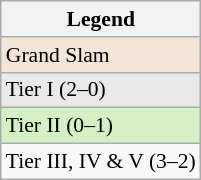<table class="wikitable" style="font-size:90%;">
<tr>
<th>Legend</th>
</tr>
<tr>
<td style="background:#f3e6d7;">Grand Slam</td>
</tr>
<tr>
<td style="background:#e9e9e9;">Tier I (2–0)</td>
</tr>
<tr>
<td style="background:#d4f1c5;">Tier II (0–1)</td>
</tr>
<tr>
<td>Tier III, IV & V (3–2)</td>
</tr>
</table>
